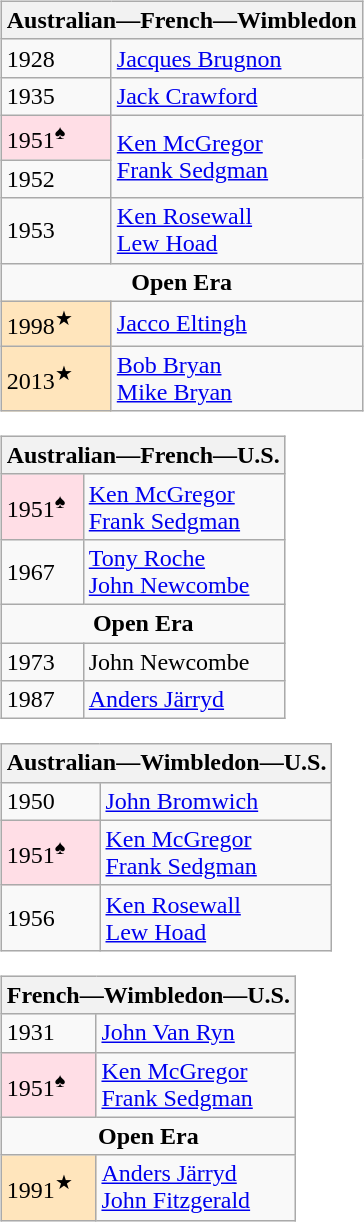<table>
<tr valign=top>
<td><br><table class="wikitable">
<tr>
<th colspan="2">Australian—French—Wimbledon</th>
</tr>
<tr>
<td>1928</td>
<td> <a href='#'>Jacques Brugnon</a></td>
</tr>
<tr>
<td>1935</td>
<td> <a href='#'>Jack Crawford</a></td>
</tr>
<tr>
<td bgcolor=ffdee6>1951<sup>♠</sup></td>
<td rowspan="2"> <a href='#'>Ken McGregor</a> <br> <a href='#'>Frank Sedgman</a></td>
</tr>
<tr>
<td>1952</td>
</tr>
<tr>
<td>1953</td>
<td> <a href='#'>Ken Rosewall</a><br> <a href='#'>Lew Hoad</a></td>
</tr>
<tr>
<td colspan=2 align=center><strong>Open Era</strong></td>
</tr>
<tr>
<td bgcolor=ffe5bc>1998<sup>★</sup></td>
<td> <a href='#'>Jacco Eltingh</a></td>
</tr>
<tr>
<td bgcolor=ffe5bc>2013<sup>★</sup></td>
<td> <a href='#'>Bob Bryan</a> <br>  <a href='#'>Mike Bryan</a></td>
</tr>
</table>

<table class="wikitable">
<tr>
<th colspan="2">Australian—French—U.S.</th>
</tr>
<tr>
<td bgcolor=ffdee6>1951<sup>♠</sup></td>
<td> <a href='#'>Ken McGregor</a><br> <a href='#'>Frank Sedgman</a></td>
</tr>
<tr>
<td>1967</td>
<td> <a href='#'>Tony Roche</a><br> <a href='#'>John Newcombe</a></td>
</tr>
<tr>
<td colspan=2 align=center><strong>Open Era</strong></td>
</tr>
<tr>
<td>1973</td>
<td> John Newcombe</td>
</tr>
<tr>
<td>1987</td>
<td> <a href='#'>Anders Järryd</a></td>
</tr>
</table>
<table class="wikitable">
<tr>
<th colspan="2">Australian—Wimbledon—U.S.</th>
</tr>
<tr>
<td>1950</td>
<td> <a href='#'>John Bromwich</a></td>
</tr>
<tr>
<td bgcolor=ffdee6>1951<sup>♠</sup></td>
<td> <a href='#'>Ken McGregor</a><br> <a href='#'>Frank Sedgman</a></td>
</tr>
<tr>
<td>1956</td>
<td> <a href='#'>Ken Rosewall</a><br> <a href='#'>Lew Hoad</a></td>
</tr>
</table>
<table class="wikitable">
<tr>
<th colspan="2">French—Wimbledon—U.S.</th>
</tr>
<tr>
<td>1931</td>
<td> <a href='#'>John Van Ryn</a></td>
</tr>
<tr>
<td bgcolor=ffdee6>1951<sup>♠</sup></td>
<td> <a href='#'>Ken McGregor</a><br> <a href='#'>Frank Sedgman</a></td>
</tr>
<tr>
<td colspan=2 align=center><strong>Open Era</strong></td>
</tr>
<tr>
<td bgcolor=ffe5bc>1991<sup>★</sup></td>
<td> <a href='#'>Anders Järryd</a> <br>  <a href='#'>John Fitzgerald</a></td>
</tr>
</table>
</td>
</tr>
</table>
